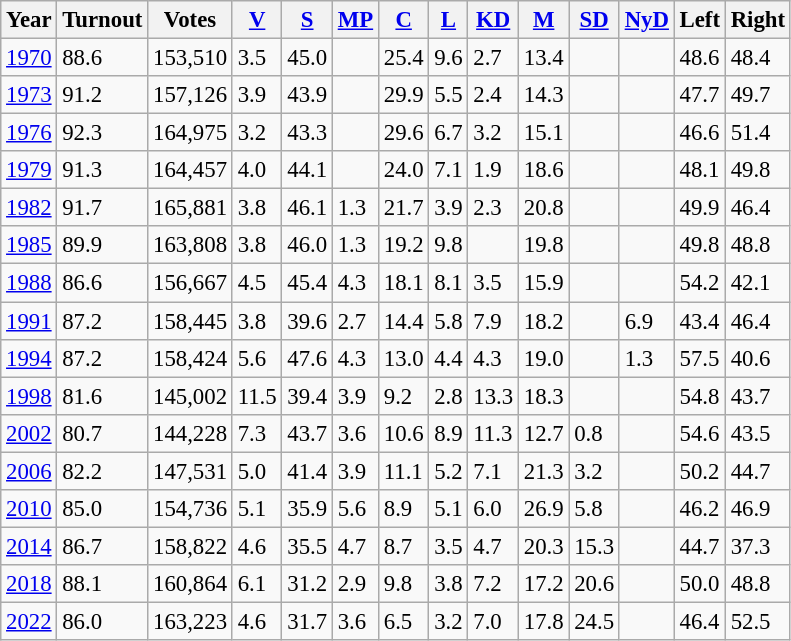<table class="wikitable sortable" style="font-size: 95%;">
<tr>
<th>Year</th>
<th>Turnout</th>
<th>Votes</th>
<th><a href='#'>V</a></th>
<th><a href='#'>S</a></th>
<th><a href='#'>MP</a></th>
<th><a href='#'>C</a></th>
<th><a href='#'>L</a></th>
<th><a href='#'>KD</a></th>
<th><a href='#'>M</a></th>
<th><a href='#'>SD</a></th>
<th><a href='#'>NyD</a></th>
<th>Left</th>
<th>Right</th>
</tr>
<tr>
<td><a href='#'>1970</a></td>
<td>88.6</td>
<td>153,510</td>
<td>3.5</td>
<td>45.0</td>
<td></td>
<td>25.4</td>
<td>9.6</td>
<td>2.7</td>
<td>13.4</td>
<td></td>
<td></td>
<td>48.6</td>
<td>48.4</td>
</tr>
<tr>
<td><a href='#'>1973</a></td>
<td>91.2</td>
<td>157,126</td>
<td>3.9</td>
<td>43.9</td>
<td></td>
<td>29.9</td>
<td>5.5</td>
<td>2.4</td>
<td>14.3</td>
<td></td>
<td></td>
<td>47.7</td>
<td>49.7</td>
</tr>
<tr>
<td><a href='#'>1976</a></td>
<td>92.3</td>
<td>164,975</td>
<td>3.2</td>
<td>43.3</td>
<td></td>
<td>29.6</td>
<td>6.7</td>
<td>3.2</td>
<td>15.1</td>
<td></td>
<td></td>
<td>46.6</td>
<td>51.4</td>
</tr>
<tr>
<td><a href='#'>1979</a></td>
<td>91.3</td>
<td>164,457</td>
<td>4.0</td>
<td>44.1</td>
<td></td>
<td>24.0</td>
<td>7.1</td>
<td>1.9</td>
<td>18.6</td>
<td></td>
<td></td>
<td>48.1</td>
<td>49.8</td>
</tr>
<tr>
<td><a href='#'>1982</a></td>
<td>91.7</td>
<td>165,881</td>
<td>3.8</td>
<td>46.1</td>
<td>1.3</td>
<td>21.7</td>
<td>3.9</td>
<td>2.3</td>
<td>20.8</td>
<td></td>
<td></td>
<td>49.9</td>
<td>46.4</td>
</tr>
<tr>
<td><a href='#'>1985</a></td>
<td>89.9</td>
<td>163,808</td>
<td>3.8</td>
<td>46.0</td>
<td>1.3</td>
<td>19.2</td>
<td>9.8</td>
<td></td>
<td>19.8</td>
<td></td>
<td></td>
<td>49.8</td>
<td>48.8</td>
</tr>
<tr>
<td><a href='#'>1988</a></td>
<td>86.6</td>
<td>156,667</td>
<td>4.5</td>
<td>45.4</td>
<td>4.3</td>
<td>18.1</td>
<td>8.1</td>
<td>3.5</td>
<td>15.9</td>
<td></td>
<td></td>
<td>54.2</td>
<td>42.1</td>
</tr>
<tr>
<td><a href='#'>1991</a></td>
<td>87.2</td>
<td>158,445</td>
<td>3.8</td>
<td>39.6</td>
<td>2.7</td>
<td>14.4</td>
<td>5.8</td>
<td>7.9</td>
<td>18.2</td>
<td></td>
<td>6.9</td>
<td>43.4</td>
<td>46.4</td>
</tr>
<tr>
<td><a href='#'>1994</a></td>
<td>87.2</td>
<td>158,424</td>
<td>5.6</td>
<td>47.6</td>
<td>4.3</td>
<td>13.0</td>
<td>4.4</td>
<td>4.3</td>
<td>19.0</td>
<td></td>
<td>1.3</td>
<td>57.5</td>
<td>40.6</td>
</tr>
<tr>
<td><a href='#'>1998</a></td>
<td>81.6</td>
<td>145,002</td>
<td>11.5</td>
<td>39.4</td>
<td>3.9</td>
<td>9.2</td>
<td>2.8</td>
<td>13.3</td>
<td>18.3</td>
<td></td>
<td></td>
<td>54.8</td>
<td>43.7</td>
</tr>
<tr>
<td><a href='#'>2002</a></td>
<td>80.7</td>
<td>144,228</td>
<td>7.3</td>
<td>43.7</td>
<td>3.6</td>
<td>10.6</td>
<td>8.9</td>
<td>11.3</td>
<td>12.7</td>
<td>0.8</td>
<td></td>
<td>54.6</td>
<td>43.5</td>
</tr>
<tr>
<td><a href='#'>2006</a></td>
<td>82.2</td>
<td>147,531</td>
<td>5.0</td>
<td>41.4</td>
<td>3.9</td>
<td>11.1</td>
<td>5.2</td>
<td>7.1</td>
<td>21.3</td>
<td>3.2</td>
<td></td>
<td>50.2</td>
<td>44.7</td>
</tr>
<tr>
<td><a href='#'>2010</a></td>
<td>85.0</td>
<td>154,736</td>
<td>5.1</td>
<td>35.9</td>
<td>5.6</td>
<td>8.9</td>
<td>5.1</td>
<td>6.0</td>
<td>26.9</td>
<td>5.8</td>
<td></td>
<td>46.2</td>
<td>46.9</td>
</tr>
<tr>
<td><a href='#'>2014</a></td>
<td>86.7</td>
<td>158,822</td>
<td>4.6</td>
<td>35.5</td>
<td>4.7</td>
<td>8.7</td>
<td>3.5</td>
<td>4.7</td>
<td>20.3</td>
<td>15.3</td>
<td></td>
<td>44.7</td>
<td>37.3</td>
</tr>
<tr>
<td><a href='#'>2018</a></td>
<td>88.1</td>
<td>160,864</td>
<td>6.1</td>
<td>31.2</td>
<td>2.9</td>
<td>9.8</td>
<td>3.8</td>
<td>7.2</td>
<td>17.2</td>
<td>20.6</td>
<td></td>
<td>50.0</td>
<td>48.8</td>
</tr>
<tr>
<td><a href='#'>2022</a></td>
<td>86.0</td>
<td>163,223</td>
<td>4.6</td>
<td>31.7</td>
<td>3.6</td>
<td>6.5</td>
<td>3.2</td>
<td>7.0</td>
<td>17.8</td>
<td>24.5</td>
<td></td>
<td>46.4</td>
<td>52.5</td>
</tr>
</table>
